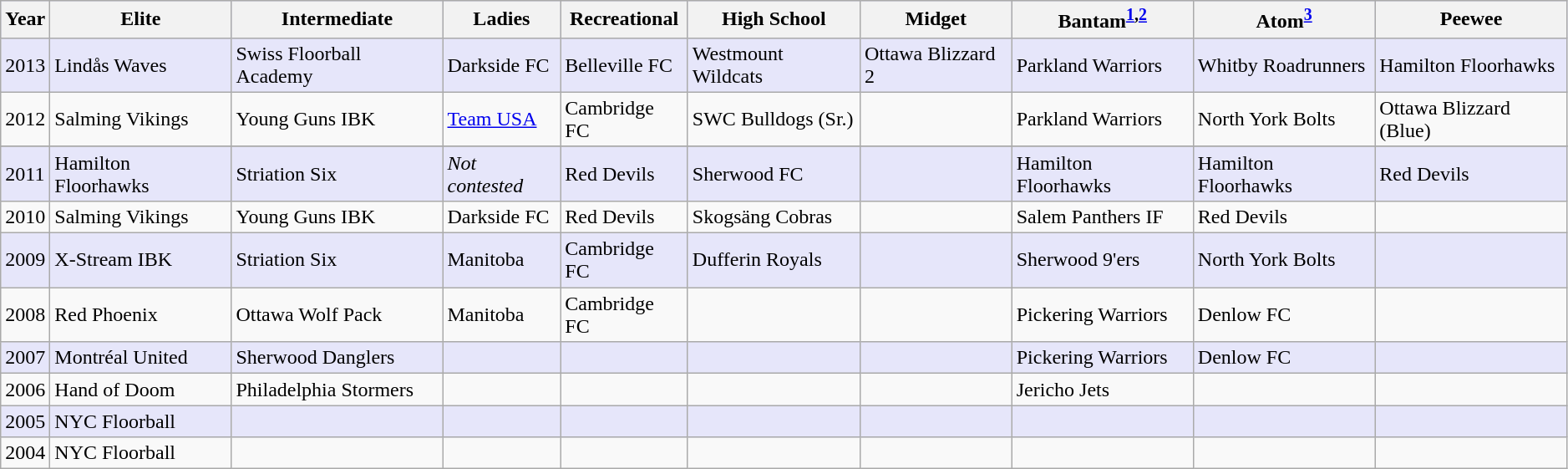<table class="wikitable" width=99%>
<tr style="background-color:#ccccff;text-align:left;">
<th>Year</th>
<th>Elite</th>
<th>Intermediate</th>
<th>Ladies</th>
<th>Recreational</th>
<th>High School</th>
<th>Midget</th>
<th>Bantam<sup><strong><a href='#'>1</a>,</strong><a href='#'>2</a></sup></th>
<th>Atom<sup><strong><a href='#'>3</a></strong></sup></th>
<th>Peewee</th>
</tr>
<tr style="background-color:#E6E6FA">
<td>2013</td>
<td> Lindås Waves</td>
<td> Swiss Floorball Academy</td>
<td> Darkside FC</td>
<td> Belleville FC</td>
<td> Westmount Wildcats</td>
<td> Ottawa Blizzard 2</td>
<td> Parkland Warriors</td>
<td> Whitby Roadrunners</td>
<td> Hamilton Floorhawks</td>
</tr>
<tr>
<td>2012</td>
<td> Salming Vikings</td>
<td> Young Guns IBK</td>
<td> <a href='#'>Team USA</a></td>
<td> Cambridge FC</td>
<td> SWC Bulldogs (Sr.)</td>
<td></td>
<td> Parkland Warriors</td>
<td> North York Bolts</td>
<td> Ottawa Blizzard (Blue)</td>
</tr>
<tr>
</tr>
<tr style="background-color:#E6E6FA">
<td>2011</td>
<td> Hamilton Floorhawks</td>
<td> Striation Six</td>
<td><em>Not contested</em></td>
<td> Red Devils</td>
<td> Sherwood FC</td>
<td></td>
<td> Hamilton Floorhawks</td>
<td> Hamilton Floorhawks</td>
<td> Red Devils</td>
</tr>
<tr>
<td>2010</td>
<td> Salming Vikings</td>
<td> Young Guns IBK</td>
<td> Darkside FC</td>
<td> Red Devils</td>
<td> Skogsäng Cobras</td>
<td></td>
<td> Salem Panthers IF</td>
<td> Red Devils</td>
<td></td>
</tr>
<tr style="background-color:#E6E6FA">
<td>2009</td>
<td> X-Stream IBK</td>
<td> Striation Six</td>
<td> Manitoba</td>
<td> Cambridge FC</td>
<td> Dufferin Royals</td>
<td></td>
<td> Sherwood 9'ers</td>
<td> North York Bolts</td>
<td></td>
</tr>
<tr>
<td>2008</td>
<td> Red Phoenix</td>
<td> Ottawa Wolf Pack</td>
<td> Manitoba</td>
<td> Cambridge FC</td>
<td></td>
<td></td>
<td> Pickering Warriors</td>
<td> Denlow FC</td>
<td></td>
</tr>
<tr style="background-color:#E6E6FA">
<td>2007</td>
<td> Montréal United</td>
<td> Sherwood Danglers</td>
<td></td>
<td></td>
<td></td>
<td></td>
<td> Pickering Warriors</td>
<td> Denlow FC</td>
<td></td>
</tr>
<tr>
<td>2006</td>
<td> Hand of Doom</td>
<td> Philadelphia Stormers</td>
<td></td>
<td></td>
<td></td>
<td></td>
<td> Jericho Jets</td>
<td></td>
<td></td>
</tr>
<tr style="background-color:#E6E6FA">
<td>2005</td>
<td> NYC Floorball</td>
<td></td>
<td></td>
<td></td>
<td></td>
<td></td>
<td></td>
<td></td>
<td></td>
</tr>
<tr>
<td>2004</td>
<td> NYC Floorball</td>
<td></td>
<td></td>
<td></td>
<td></td>
<td></td>
<td></td>
<td></td>
<td></td>
</tr>
</table>
